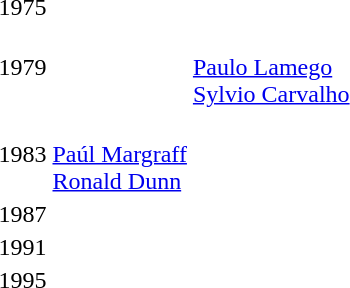<table>
<tr>
<td>1975</td>
<td></td>
<td></td>
<td></td>
</tr>
<tr>
<td>1979</td>
<td></td>
<td><br><a href='#'>Paulo Lamego</a><br><a href='#'>Sylvio Carvalho</a></td>
<td></td>
</tr>
<tr>
<td>1983</td>
<td><br><a href='#'>Paúl Margraff</a><br><a href='#'>Ronald Dunn</a></td>
<td></td>
<td></td>
</tr>
<tr>
<td>1987</td>
<td></td>
<td></td>
<td></td>
</tr>
<tr>
<td>1991</td>
<td></td>
<td></td>
<td></td>
</tr>
<tr>
<td>1995</td>
<td></td>
<td></td>
<td></td>
</tr>
</table>
